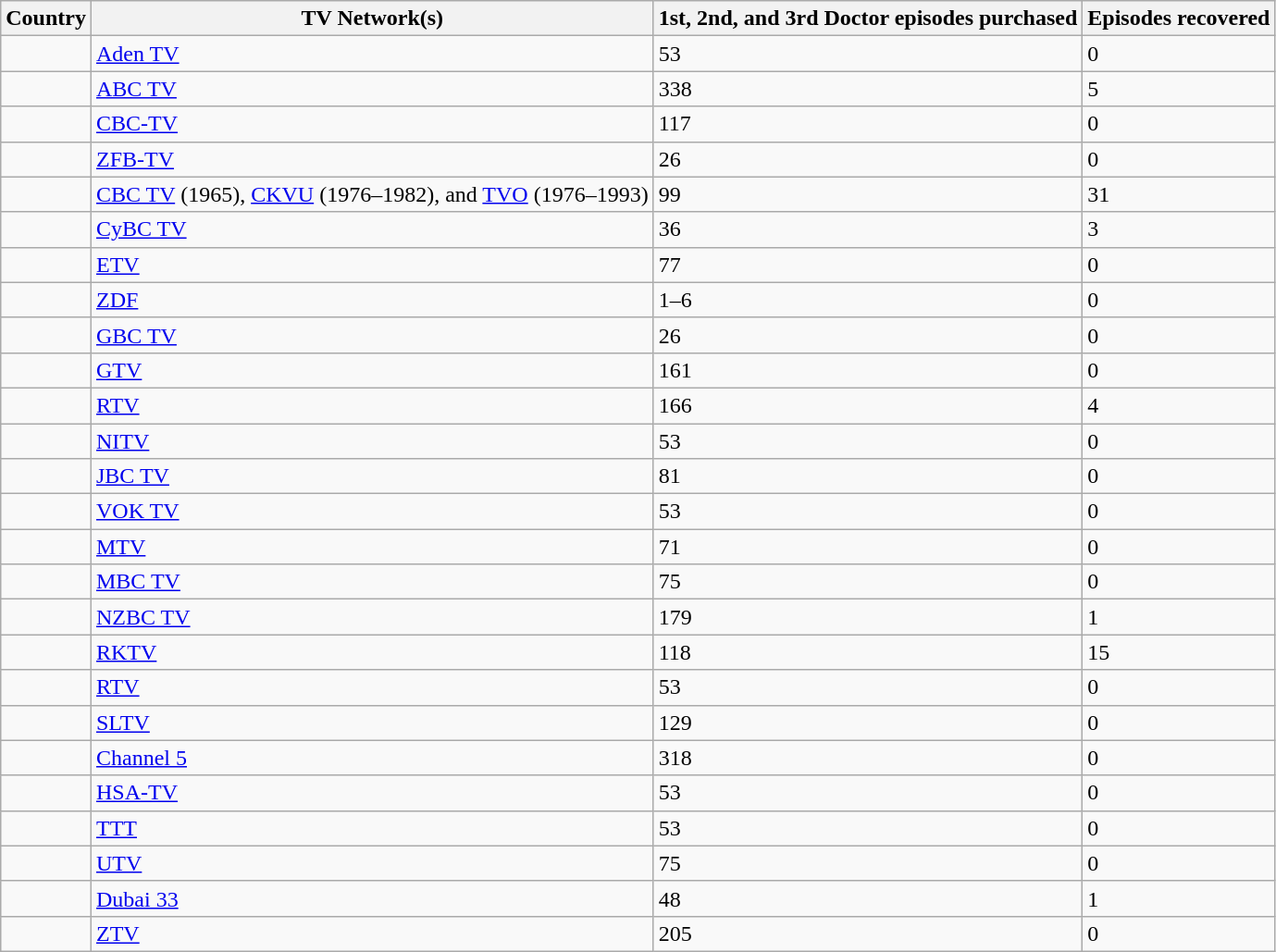<table class="wikitable">
<tr>
<th>Country</th>
<th>TV Network(s)</th>
<th>1st, 2nd, and 3rd Doctor episodes purchased</th>
<th>Episodes recovered</th>
</tr>
<tr>
<td></td>
<td><a href='#'>Aden TV</a></td>
<td>53</td>
<td>0</td>
</tr>
<tr>
<td></td>
<td><a href='#'>ABC TV</a></td>
<td>338</td>
<td>5</td>
</tr>
<tr>
<td></td>
<td><a href='#'>CBC-TV</a></td>
<td>117</td>
<td>0</td>
</tr>
<tr>
<td></td>
<td><a href='#'>ZFB-TV</a></td>
<td>26</td>
<td>0</td>
</tr>
<tr>
<td></td>
<td><a href='#'>CBC TV</a> (1965), <a href='#'>CKVU</a> (1976–1982), and <a href='#'>TVO</a> (1976–1993)</td>
<td>99</td>
<td>31</td>
</tr>
<tr>
<td></td>
<td><a href='#'>CyBC TV</a></td>
<td>36</td>
<td>3</td>
</tr>
<tr>
<td></td>
<td><a href='#'>ETV</a></td>
<td>77</td>
<td>0</td>
</tr>
<tr>
<td></td>
<td><a href='#'>ZDF</a></td>
<td>1–6</td>
<td>0</td>
</tr>
<tr>
<td></td>
<td><a href='#'>GBC TV</a></td>
<td>26</td>
<td>0</td>
</tr>
<tr>
<td></td>
<td><a href='#'>GTV</a></td>
<td>161</td>
<td>0</td>
</tr>
<tr>
<td></td>
<td><a href='#'>RTV</a></td>
<td>166</td>
<td>4</td>
</tr>
<tr>
<td></td>
<td><a href='#'>NITV</a></td>
<td>53</td>
<td>0</td>
</tr>
<tr>
<td></td>
<td><a href='#'>JBC TV</a></td>
<td>81</td>
<td>0</td>
</tr>
<tr>
<td></td>
<td><a href='#'>VOK TV</a></td>
<td>53</td>
<td>0</td>
</tr>
<tr>
<td></td>
<td><a href='#'>MTV</a></td>
<td>71</td>
<td>0</td>
</tr>
<tr>
<td></td>
<td><a href='#'>MBC TV</a></td>
<td>75</td>
<td>0</td>
</tr>
<tr>
<td></td>
<td><a href='#'>NZBC TV</a></td>
<td>179</td>
<td>1</td>
</tr>
<tr>
<td></td>
<td><a href='#'>RKTV</a></td>
<td>118</td>
<td>15</td>
</tr>
<tr>
<td></td>
<td><a href='#'>RTV</a></td>
<td>53</td>
<td>0</td>
</tr>
<tr>
<td></td>
<td><a href='#'>SLTV</a></td>
<td>129</td>
<td>0</td>
</tr>
<tr>
<td></td>
<td><a href='#'>Channel 5</a></td>
<td>318</td>
<td>0</td>
</tr>
<tr>
<td></td>
<td><a href='#'>HSA-TV</a></td>
<td>53</td>
<td>0</td>
</tr>
<tr>
<td></td>
<td><a href='#'>TTT</a></td>
<td>53</td>
<td>0</td>
</tr>
<tr>
<td></td>
<td><a href='#'>UTV</a></td>
<td>75</td>
<td>0</td>
</tr>
<tr>
<td></td>
<td><a href='#'>Dubai 33</a></td>
<td>48</td>
<td>1</td>
</tr>
<tr>
<td></td>
<td><a href='#'>ZTV</a></td>
<td>205</td>
<td>0</td>
</tr>
</table>
